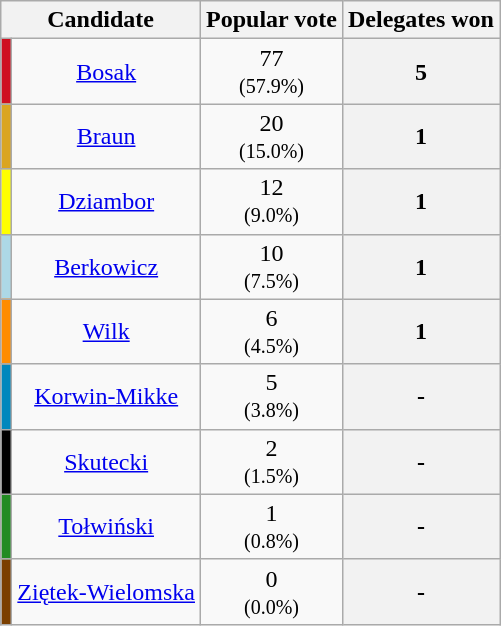<table class="wikitable sortable" style="text-align:center;">
<tr>
<th colspan=2>Candidate</th>
<th>Popular vote</th>
<th>Delegates won</th>
</tr>
<tr>
<td style="background:#CF1020;"></td>
<td><a href='#'>Bosak</a></td>
<td>77<br><small>(57.9%)</small></td>
<th scope="row" data-sort-value="5">5</th>
</tr>
<tr>
<td style="background:#DAA520;"></td>
<td><a href='#'>Braun</a></td>
<td>20<br><small>(15.0%)</small></td>
<th scope="row" data-sort-value="1">1</th>
</tr>
<tr>
<td style="background:#FFFF00;"></td>
<td><a href='#'>Dziambor</a></td>
<td>12<br><small>(9.0%)</small></td>
<th scope="row" data-sort-value="1">1</th>
</tr>
<tr>
<td style="background:#ADD8E6;"></td>
<td><a href='#'>Berkowicz</a></td>
<td>10<br><small>(7.5%)</small></td>
<th scope="row" data-sort-value="1">1</th>
</tr>
<tr>
<td style="background:#FF8C00;"></td>
<td><a href='#'>Wilk</a></td>
<td>6<br><small>(4.5%)</small></td>
<th scope="row" data-sort-value="1">1</th>
</tr>
<tr>
<td style="background:#0087BD;"></td>
<td><a href='#'>Korwin-Mikke</a></td>
<td>5<br><small>(3.8%)</small></td>
<th scope="row" data-sort-value="-">-</th>
</tr>
<tr>
<td style="background:#000000;"></td>
<td><a href='#'>Skutecki</a></td>
<td>2<br><small>(1.5%)</small></td>
<th scope="row" data-sort-value="-">-</th>
</tr>
<tr>
<td style="background:#228B22;"></td>
<td><a href='#'>Tołwiński</a></td>
<td>1<br><small>(0.8%)</small></td>
<th scope="row" data-sort-value="-">-</th>
</tr>
<tr>
<td style="background:#7B3F00;"></td>
<td><a href='#'>Ziętek-Wielomska</a></td>
<td>0<br><small>(0.0%)</small></td>
<th scope="row" data-sort-value="-">-</th>
</tr>
</table>
